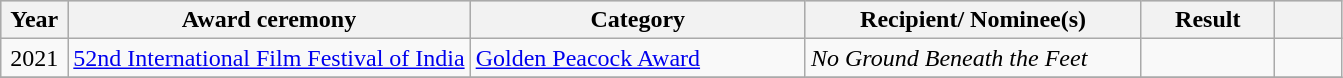<table class="wikitable sortable plainrowheaders";>
<tr style="background:#ccc; text-align:center;">
<th width=5%>Year</th>
<th width=30%>Award ceremony</th>
<th width=25%>Category</th>
<th width=25%>Recipient/ Nominee(s)</th>
<th width=10%>Result</th>
<th width=5%></th>
</tr>
<tr>
<td rowspan=1 style="text-align:center">2021</td>
<td rowspan=1><a href='#'>52nd International Film Festival of India</a></td>
<td><a href='#'>Golden Peacock Award</a></td>
<td><em>No Ground Beneath the Feet</em></td>
<td></td>
<td style="text-align:center"rowspan=1></td>
</tr>
<tr>
</tr>
</table>
